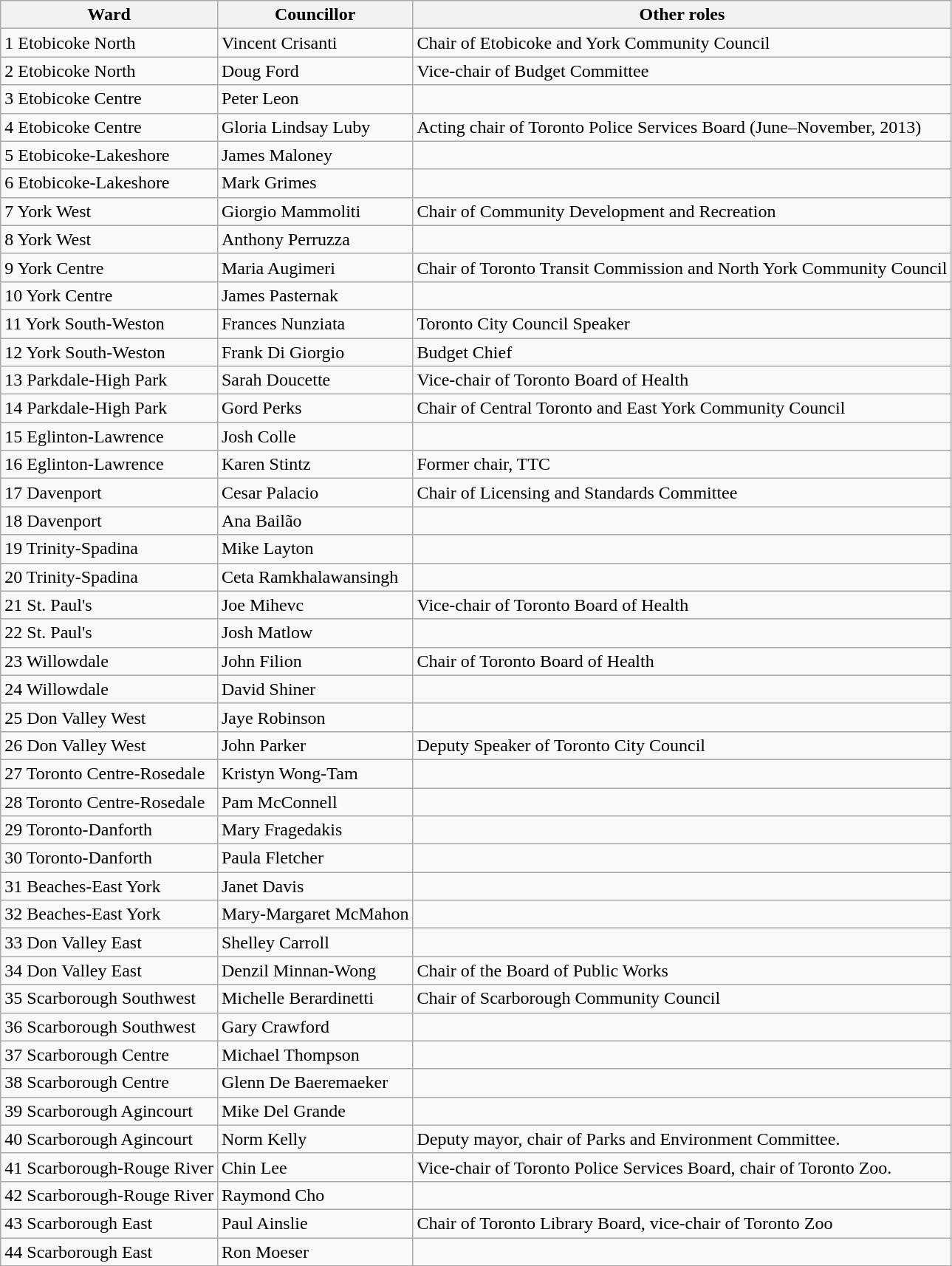<table class="wikitable">
<tr>
<th>Ward</th>
<th>Councillor</th>
<th>Other roles</th>
</tr>
<tr>
<td>1 Etobicoke North</td>
<td>Vincent Crisanti</td>
<td>Chair of Etobicoke and York Community Council</td>
</tr>
<tr>
<td>2 Etobicoke North</td>
<td>Doug Ford</td>
<td>Vice-chair of Budget Committee</td>
</tr>
<tr>
<td>3 Etobicoke Centre</td>
<td>Peter Leon</td>
<td></td>
</tr>
<tr>
<td>4 Etobicoke Centre</td>
<td>Gloria Lindsay Luby</td>
<td>Acting chair of Toronto Police Services Board (June–November, 2013)</td>
</tr>
<tr>
<td>5 Etobicoke-Lakeshore</td>
<td>James Maloney</td>
<td></td>
</tr>
<tr>
<td>6 Etobicoke-Lakeshore</td>
<td>Mark Grimes</td>
<td></td>
</tr>
<tr>
<td>7 York West</td>
<td>Giorgio Mammoliti</td>
<td>Chair of Community Development and Recreation</td>
</tr>
<tr>
<td>8 York West</td>
<td>Anthony Perruzza</td>
<td></td>
</tr>
<tr>
<td>9 York Centre</td>
<td>Maria Augimeri</td>
<td>Chair of Toronto Transit Commission and North York Community Council</td>
</tr>
<tr>
<td>10 York Centre</td>
<td>James Pasternak</td>
<td></td>
</tr>
<tr>
<td>11 York South-Weston</td>
<td>Frances Nunziata</td>
<td>Toronto City Council Speaker</td>
</tr>
<tr>
<td>12 York South-Weston</td>
<td>Frank Di Giorgio</td>
<td>Budget Chief</td>
</tr>
<tr>
<td>13 Parkdale-High Park</td>
<td>Sarah Doucette</td>
<td>Vice-chair of Toronto Board of Health</td>
</tr>
<tr>
<td>14 Parkdale-High Park</td>
<td>Gord Perks</td>
<td>Chair of Central Toronto and East York Community Council</td>
</tr>
<tr>
<td>15 Eglinton-Lawrence</td>
<td>Josh Colle</td>
<td></td>
</tr>
<tr>
<td>16 Eglinton-Lawrence</td>
<td>Karen Stintz</td>
<td>Former chair, TTC</td>
</tr>
<tr>
<td>17 Davenport</td>
<td>Cesar Palacio</td>
<td>Chair of Licensing and Standards Committee</td>
</tr>
<tr>
<td>18 Davenport</td>
<td>Ana Bailão</td>
<td></td>
</tr>
<tr>
<td>19 Trinity-Spadina</td>
<td>Mike Layton</td>
<td></td>
</tr>
<tr>
<td>20 Trinity-Spadina</td>
<td>Ceta Ramkhalawansingh</td>
<td></td>
</tr>
<tr>
<td>21 St. Paul's</td>
<td>Joe Mihevc</td>
<td>Vice-chair of Toronto Board of Health</td>
</tr>
<tr>
<td>22 St. Paul's</td>
<td>Josh Matlow</td>
<td></td>
</tr>
<tr>
<td>23 Willowdale</td>
<td>John Filion</td>
<td>Chair of Toronto Board of Health</td>
</tr>
<tr>
<td>24 Willowdale</td>
<td>David Shiner</td>
<td></td>
</tr>
<tr>
<td>25 Don Valley West</td>
<td>Jaye Robinson</td>
<td></td>
</tr>
<tr>
<td>26 Don Valley West</td>
<td>John Parker</td>
<td>Deputy Speaker of Toronto City Council</td>
</tr>
<tr>
<td>27 Toronto Centre-Rosedale</td>
<td>Kristyn Wong-Tam</td>
<td></td>
</tr>
<tr>
<td>28 Toronto Centre-Rosedale</td>
<td>Pam McConnell</td>
<td></td>
</tr>
<tr>
<td>29 Toronto-Danforth</td>
<td>Mary Fragedakis</td>
<td></td>
</tr>
<tr>
<td>30 Toronto-Danforth</td>
<td>Paula Fletcher</td>
<td></td>
</tr>
<tr>
<td>31 Beaches-East York</td>
<td>Janet Davis</td>
<td></td>
</tr>
<tr>
<td>32 Beaches-East York</td>
<td>Mary-Margaret McMahon</td>
<td></td>
</tr>
<tr>
<td>33 Don Valley East</td>
<td>Shelley Carroll</td>
<td></td>
</tr>
<tr>
<td>34 Don Valley East</td>
<td>Denzil Minnan-Wong</td>
<td>Chair of the Board of Public Works</td>
</tr>
<tr>
<td>35 Scarborough Southwest</td>
<td>Michelle Berardinetti</td>
<td>Chair of Scarborough Community Council</td>
</tr>
<tr>
<td>36 Scarborough Southwest</td>
<td>Gary Crawford</td>
<td></td>
</tr>
<tr>
<td>37 Scarborough Centre</td>
<td>Michael Thompson</td>
<td></td>
</tr>
<tr>
<td>38 Scarborough Centre</td>
<td>Glenn De Baeremaeker</td>
<td></td>
</tr>
<tr>
<td>39 Scarborough Agincourt</td>
<td>Mike Del Grande</td>
<td></td>
</tr>
<tr>
<td>40 Scarborough Agincourt</td>
<td>Norm Kelly</td>
<td>Deputy mayor, chair of Parks and Environment Committee.</td>
</tr>
<tr>
<td>41 Scarborough-Rouge River</td>
<td>Chin Lee</td>
<td>Vice-chair of Toronto Police Services Board, chair of Toronto Zoo.</td>
</tr>
<tr>
<td>42 Scarborough-Rouge River</td>
<td>Raymond Cho</td>
<td></td>
</tr>
<tr>
<td>43 Scarborough East</td>
<td>Paul Ainslie</td>
<td>Chair of Toronto Library Board, vice-chair of Toronto Zoo</td>
</tr>
<tr>
<td>44 Scarborough East</td>
<td>Ron Moeser</td>
<td></td>
</tr>
<tr>
</tr>
</table>
